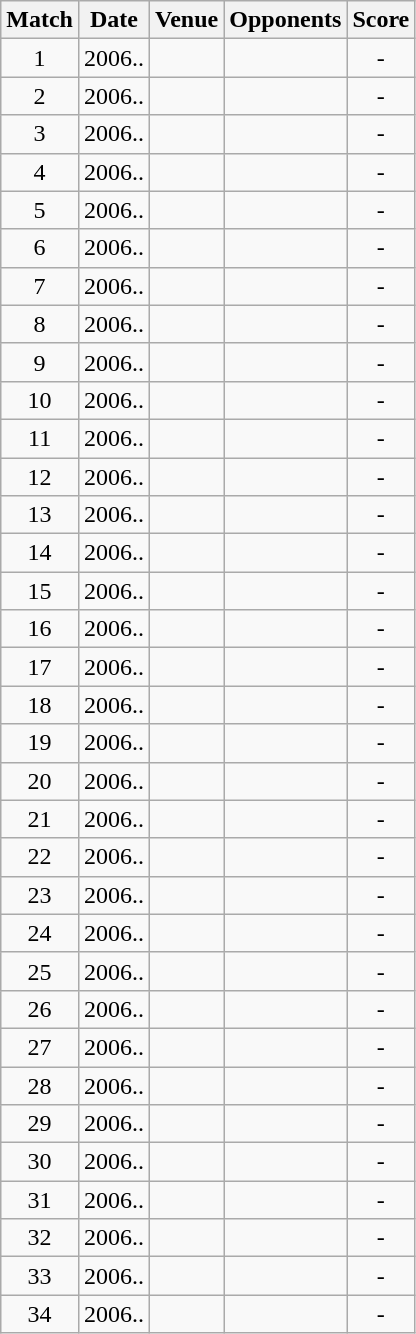<table class="wikitable" style="text-align:center;">
<tr>
<th>Match</th>
<th>Date</th>
<th>Venue</th>
<th>Opponents</th>
<th>Score</th>
</tr>
<tr>
<td>1</td>
<td>2006..</td>
<td><a href='#'></a></td>
<td><a href='#'></a></td>
<td>-</td>
</tr>
<tr>
<td>2</td>
<td>2006..</td>
<td><a href='#'></a></td>
<td><a href='#'></a></td>
<td>-</td>
</tr>
<tr>
<td>3</td>
<td>2006..</td>
<td><a href='#'></a></td>
<td><a href='#'></a></td>
<td>-</td>
</tr>
<tr>
<td>4</td>
<td>2006..</td>
<td><a href='#'></a></td>
<td><a href='#'></a></td>
<td>-</td>
</tr>
<tr>
<td>5</td>
<td>2006..</td>
<td><a href='#'></a></td>
<td><a href='#'></a></td>
<td>-</td>
</tr>
<tr>
<td>6</td>
<td>2006..</td>
<td><a href='#'></a></td>
<td><a href='#'></a></td>
<td>-</td>
</tr>
<tr>
<td>7</td>
<td>2006..</td>
<td><a href='#'></a></td>
<td><a href='#'></a></td>
<td>-</td>
</tr>
<tr>
<td>8</td>
<td>2006..</td>
<td><a href='#'></a></td>
<td><a href='#'></a></td>
<td>-</td>
</tr>
<tr>
<td>9</td>
<td>2006..</td>
<td><a href='#'></a></td>
<td><a href='#'></a></td>
<td>-</td>
</tr>
<tr>
<td>10</td>
<td>2006..</td>
<td><a href='#'></a></td>
<td><a href='#'></a></td>
<td>-</td>
</tr>
<tr>
<td>11</td>
<td>2006..</td>
<td><a href='#'></a></td>
<td><a href='#'></a></td>
<td>-</td>
</tr>
<tr>
<td>12</td>
<td>2006..</td>
<td><a href='#'></a></td>
<td><a href='#'></a></td>
<td>-</td>
</tr>
<tr>
<td>13</td>
<td>2006..</td>
<td><a href='#'></a></td>
<td><a href='#'></a></td>
<td>-</td>
</tr>
<tr>
<td>14</td>
<td>2006..</td>
<td><a href='#'></a></td>
<td><a href='#'></a></td>
<td>-</td>
</tr>
<tr>
<td>15</td>
<td>2006..</td>
<td><a href='#'></a></td>
<td><a href='#'></a></td>
<td>-</td>
</tr>
<tr>
<td>16</td>
<td>2006..</td>
<td><a href='#'></a></td>
<td><a href='#'></a></td>
<td>-</td>
</tr>
<tr>
<td>17</td>
<td>2006..</td>
<td><a href='#'></a></td>
<td><a href='#'></a></td>
<td>-</td>
</tr>
<tr>
<td>18</td>
<td>2006..</td>
<td><a href='#'></a></td>
<td><a href='#'></a></td>
<td>-</td>
</tr>
<tr>
<td>19</td>
<td>2006..</td>
<td><a href='#'></a></td>
<td><a href='#'></a></td>
<td>-</td>
</tr>
<tr>
<td>20</td>
<td>2006..</td>
<td><a href='#'></a></td>
<td><a href='#'></a></td>
<td>-</td>
</tr>
<tr>
<td>21</td>
<td>2006..</td>
<td><a href='#'></a></td>
<td><a href='#'></a></td>
<td>-</td>
</tr>
<tr>
<td>22</td>
<td>2006..</td>
<td><a href='#'></a></td>
<td><a href='#'></a></td>
<td>-</td>
</tr>
<tr>
<td>23</td>
<td>2006..</td>
<td><a href='#'></a></td>
<td><a href='#'></a></td>
<td>-</td>
</tr>
<tr>
<td>24</td>
<td>2006..</td>
<td><a href='#'></a></td>
<td><a href='#'></a></td>
<td>-</td>
</tr>
<tr>
<td>25</td>
<td>2006..</td>
<td><a href='#'></a></td>
<td><a href='#'></a></td>
<td>-</td>
</tr>
<tr>
<td>26</td>
<td>2006..</td>
<td><a href='#'></a></td>
<td><a href='#'></a></td>
<td>-</td>
</tr>
<tr>
<td>27</td>
<td>2006..</td>
<td><a href='#'></a></td>
<td><a href='#'></a></td>
<td>-</td>
</tr>
<tr>
<td>28</td>
<td>2006..</td>
<td><a href='#'></a></td>
<td><a href='#'></a></td>
<td>-</td>
</tr>
<tr>
<td>29</td>
<td>2006..</td>
<td><a href='#'></a></td>
<td><a href='#'></a></td>
<td>-</td>
</tr>
<tr>
<td>30</td>
<td>2006..</td>
<td><a href='#'></a></td>
<td><a href='#'></a></td>
<td>-</td>
</tr>
<tr>
<td>31</td>
<td>2006..</td>
<td><a href='#'></a></td>
<td><a href='#'></a></td>
<td>-</td>
</tr>
<tr>
<td>32</td>
<td>2006..</td>
<td><a href='#'></a></td>
<td><a href='#'></a></td>
<td>-</td>
</tr>
<tr>
<td>33</td>
<td>2006..</td>
<td><a href='#'></a></td>
<td><a href='#'></a></td>
<td>-</td>
</tr>
<tr>
<td>34</td>
<td>2006..</td>
<td><a href='#'></a></td>
<td><a href='#'></a></td>
<td>-</td>
</tr>
</table>
